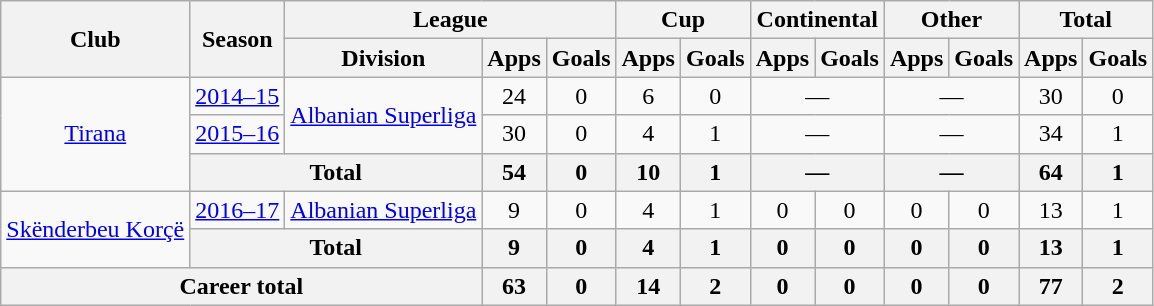<table class="wikitable" style="text-align:center">
<tr>
<th rowspan="2">Club</th>
<th rowspan="2">Season</th>
<th colspan="3">League</th>
<th colspan="2">Cup</th>
<th colspan="2">Continental</th>
<th colspan="2">Other</th>
<th colspan="2">Total</th>
</tr>
<tr>
<th>Division</th>
<th>Apps</th>
<th>Goals</th>
<th>Apps</th>
<th>Goals</th>
<th>Apps</th>
<th>Goals</th>
<th>Apps</th>
<th>Goals</th>
<th>Apps</th>
<th>Goals</th>
</tr>
<tr>
<td rowspan="3"><a href='#'>Tirana</a></td>
<td><a href='#'>2014–15</a></td>
<td rowspan="2"><a href='#'>Albanian Superliga</a></td>
<td>24</td>
<td>0</td>
<td>6</td>
<td>0</td>
<td colspan="2">—</td>
<td colspan="2">—</td>
<td>30</td>
<td>0</td>
</tr>
<tr>
<td><a href='#'>2015–16</a></td>
<td>30</td>
<td>0</td>
<td>4</td>
<td>1</td>
<td colspan="2">—</td>
<td colspan="2">—</td>
<td>34</td>
<td>1</td>
</tr>
<tr>
<th colspan="2">Total</th>
<th>54</th>
<th>0</th>
<th>10</th>
<th>1</th>
<th colspan="2">—</th>
<th colspan="2">—</th>
<th>64</th>
<th>1</th>
</tr>
<tr>
<td rowspan="2"><a href='#'>Skënderbeu Korçë</a></td>
<td><a href='#'>2016–17</a></td>
<td rowspan="1"><a href='#'>Albanian Superliga</a></td>
<td>9</td>
<td>0</td>
<td>4</td>
<td>1</td>
<td>0</td>
<td>0</td>
<td>0</td>
<td>0</td>
<td>13</td>
<td>1</td>
</tr>
<tr>
<th colspan="2">Total</th>
<th>9</th>
<th>0</th>
<th>4</th>
<th>1</th>
<th>0</th>
<th>0</th>
<th>0</th>
<th>0</th>
<th>13</th>
<th>1</th>
</tr>
<tr>
<th colspan="3">Career total</th>
<th>63</th>
<th>0</th>
<th>14</th>
<th>2</th>
<th>0</th>
<th>0</th>
<th>0</th>
<th>0</th>
<th>77</th>
<th>2</th>
</tr>
</table>
